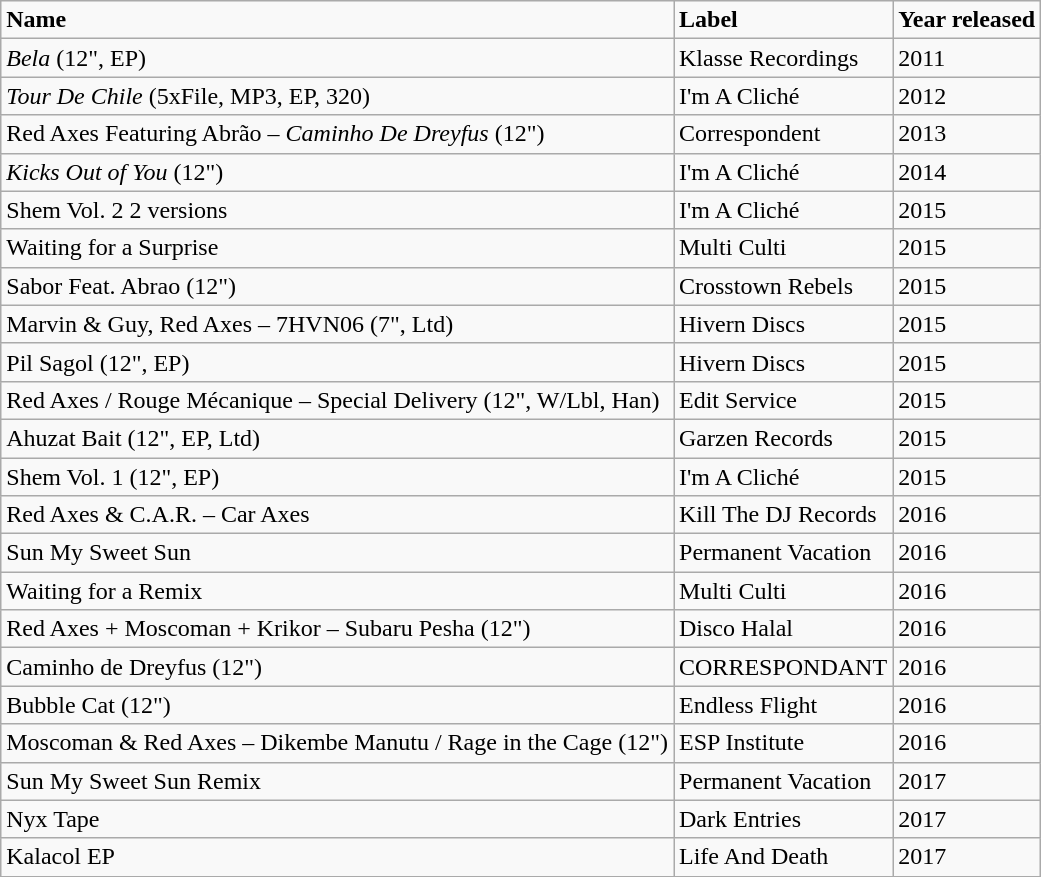<table class="wikitable">
<tr>
<td><strong>Name</strong></td>
<td><strong>Label</strong></td>
<td><strong>Year released</strong></td>
</tr>
<tr>
<td><em>Bela</em> (12", EP)</td>
<td>Klasse Recordings</td>
<td>2011</td>
</tr>
<tr>
<td><em>Tour De Chile</em> (5xFile, MP3, EP, 320)</td>
<td>I'm A Cliché</td>
<td>2012</td>
</tr>
<tr>
<td>Red Axes Featuring Abrão – <em>Caminho De Dreyfus</em> (12")</td>
<td>Correspondent</td>
<td>2013</td>
</tr>
<tr>
<td><em>Kicks Out of You</em> (12")</td>
<td>I'm A Cliché</td>
<td>2014</td>
</tr>
<tr>
<td>Shem Vol. 2 2 versions</td>
<td>I'm A Cliché</td>
<td>2015</td>
</tr>
<tr>
<td>Waiting for a Surprise</td>
<td>Multi Culti</td>
<td>2015</td>
</tr>
<tr>
<td>Sabor Feat. Abrao (12")</td>
<td>Crosstown Rebels</td>
<td>2015</td>
</tr>
<tr>
<td>Marvin & Guy, Red Axes – 7HVN06 (7", Ltd)</td>
<td>Hivern Discs</td>
<td>2015</td>
</tr>
<tr>
<td>Pil Sagol (12", EP)</td>
<td>Hivern Discs</td>
<td>2015</td>
</tr>
<tr>
<td>Red Axes / Rouge Mécanique – Special Delivery (12", W/Lbl, Han)</td>
<td>Edit Service</td>
<td>2015</td>
</tr>
<tr>
<td>Ahuzat Bait (12", EP, Ltd)</td>
<td>Garzen Records</td>
<td>2015</td>
</tr>
<tr>
<td>Shem Vol. 1 (12", EP)</td>
<td>I'm A Cliché</td>
<td>2015</td>
</tr>
<tr>
<td>Red Axes & C.A.R. – Car Axes</td>
<td>Kill The DJ Records</td>
<td>2016</td>
</tr>
<tr>
<td>Sun My Sweet Sun</td>
<td>Permanent Vacation</td>
<td>2016</td>
</tr>
<tr>
<td>Waiting for a Remix</td>
<td>Multi Culti</td>
<td>2016</td>
</tr>
<tr>
<td>Red Axes + Moscoman + Krikor – Subaru Pesha (12")</td>
<td>Disco Halal</td>
<td>2016</td>
</tr>
<tr>
<td>Caminho de Dreyfus (12")</td>
<td>CORRESPONDANT</td>
<td>2016</td>
</tr>
<tr>
<td>Bubble Cat (12")</td>
<td>Endless Flight</td>
<td>2016</td>
</tr>
<tr>
<td>Moscoman & Red Axes – Dikembe Manutu  / Rage in the Cage (12")</td>
<td>ESP Institute</td>
<td>2016</td>
</tr>
<tr>
<td>Sun My Sweet Sun Remix</td>
<td>Permanent Vacation</td>
<td>2017</td>
</tr>
<tr>
<td>Nyx Tape</td>
<td>Dark Entries</td>
<td>2017</td>
</tr>
<tr>
<td>Kalacol EP</td>
<td>Life And Death</td>
<td>2017</td>
</tr>
</table>
